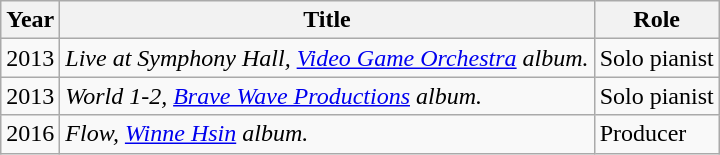<table class="wikitable">
<tr>
<th>Year</th>
<th>Title</th>
<th>Role</th>
</tr>
<tr>
<td>2013</td>
<td><em>Live at Symphony Hall, <a href='#'>Video Game Orchestra</a> album.</em></td>
<td>Solo pianist</td>
</tr>
<tr>
<td>2013</td>
<td><em>World 1-2, <a href='#'>Brave Wave Productions</a> album.</em></td>
<td>Solo pianist</td>
</tr>
<tr>
<td>2016</td>
<td><em>Flow, <a href='#'>Winne Hsin</a> album.</em></td>
<td>Producer</td>
</tr>
</table>
